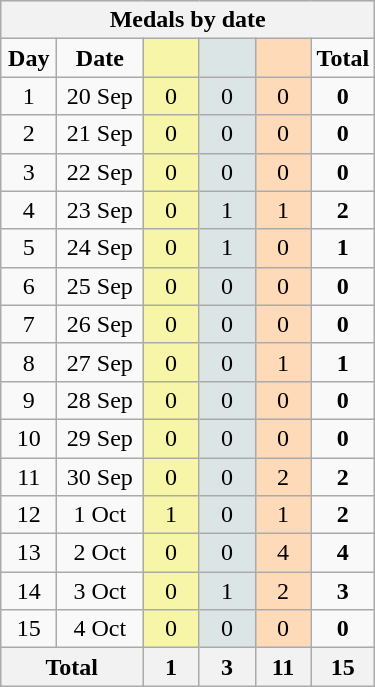<table class="wikitable" style="font-size:100%; text-align:center">
<tr style="background:#efefef;">
<th colspan=6><strong>Medals by date</strong></th>
</tr>
<tr>
<td width=30><strong>Day</strong></td>
<td width=50><strong>Date</strong></td>
<td width=30 style="background:#F7F6A8;"></td>
<td width=30 style="background:#DCE5E5;"></td>
<td width=30 style="background:#FFDAB9;"></td>
<td width=30><strong>Total</strong></td>
</tr>
<tr>
<td>1</td>
<td>20 Sep</td>
<td style="background:#F7F6A8;">0</td>
<td style="background:#DCE5E5;">0</td>
<td style="background:#FFDAB9;">0</td>
<td><strong>0</strong></td>
</tr>
<tr>
<td>2</td>
<td>21 Sep</td>
<td style="background:#F7F6A8;">0</td>
<td style="background:#DCE5E5;">0</td>
<td style="background:#FFDAB9;">0</td>
<td><strong>0</strong></td>
</tr>
<tr>
<td>3</td>
<td>22 Sep</td>
<td style="background:#F7F6A8;">0</td>
<td style="background:#DCE5E5;">0</td>
<td style="background:#FFDAB9;">0</td>
<td><strong>0</strong></td>
</tr>
<tr>
<td>4</td>
<td>23 Sep</td>
<td style="background:#F7F6A8;">0</td>
<td style="background:#DCE5E5;">1</td>
<td style="background:#FFDAB9;">1</td>
<td><strong>2</strong></td>
</tr>
<tr>
<td>5</td>
<td>24 Sep</td>
<td style="background:#F7F6A8;">0</td>
<td style="background:#DCE5E5;">1</td>
<td style="background:#FFDAB9;">0</td>
<td><strong>1</strong></td>
</tr>
<tr>
<td>6</td>
<td>25 Sep</td>
<td style="background:#F7F6A8;">0</td>
<td style="background:#DCE5E5;">0</td>
<td style="background:#FFDAB9;">0</td>
<td><strong>0</strong></td>
</tr>
<tr>
<td>7</td>
<td>26 Sep</td>
<td style="background:#F7F6A8;">0</td>
<td style="background:#DCE5E5;">0</td>
<td style="background:#FFDAB9;">0</td>
<td><strong>0</strong></td>
</tr>
<tr>
<td>8</td>
<td>27 Sep</td>
<td style="background:#F7F6A8;">0</td>
<td style="background:#DCE5E5;">0</td>
<td style="background:#FFDAB9;">1</td>
<td><strong>1</strong></td>
</tr>
<tr>
<td>9</td>
<td>28 Sep</td>
<td style="background:#F7F6A8;">0</td>
<td style="background:#DCE5E5;">0</td>
<td style="background:#FFDAB9;">0</td>
<td><strong>0</strong></td>
</tr>
<tr>
<td>10</td>
<td>29 Sep</td>
<td style="background:#F7F6A8;">0</td>
<td style="background:#DCE5E5;">0</td>
<td style="background:#FFDAB9;">0</td>
<td><strong>0</strong></td>
</tr>
<tr>
<td>11</td>
<td>30 Sep</td>
<td style="background:#F7F6A8;">0</td>
<td style="background:#DCE5E5;">0</td>
<td style="background:#FFDAB9;">2</td>
<td><strong>2</strong></td>
</tr>
<tr>
<td>12</td>
<td>1 Oct</td>
<td style="background:#F7F6A8;">1</td>
<td style="background:#DCE5E5;">0</td>
<td style="background:#FFDAB9;">1</td>
<td><strong>2</strong></td>
</tr>
<tr>
<td>13</td>
<td>2 Oct</td>
<td style="background:#F7F6A8;">0</td>
<td style="background:#DCE5E5;">0</td>
<td style="background:#FFDAB9;">4</td>
<td><strong>4</strong></td>
</tr>
<tr>
<td>14</td>
<td>3 Oct</td>
<td style="background:#F7F6A8;">0</td>
<td style="background:#DCE5E5;">1</td>
<td style="background:#FFDAB9;">2</td>
<td><strong>3</strong></td>
</tr>
<tr>
<td>15</td>
<td>4 Oct</td>
<td style="background:#F7F6A8;">0</td>
<td style="background:#DCE5E5;">0</td>
<td style="background:#FFDAB9;">0</td>
<td><strong>0</strong></td>
</tr>
<tr>
<th colspan="2"><strong>Total</strong></th>
<th><strong>1</strong></th>
<th><strong>3</strong></th>
<th><strong>11</strong></th>
<th><strong>15</strong></th>
</tr>
</table>
